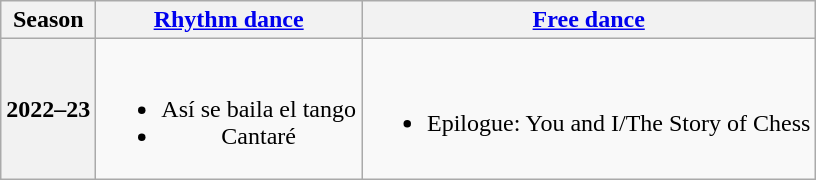<table class=wikitable style=text-align:center>
<tr>
<th>Season</th>
<th><a href='#'>Rhythm dance</a></th>
<th><a href='#'>Free dance</a></th>
</tr>
<tr>
<th>2022–23 <br> </th>
<td><br><ul><li> Así se baila el tango <br> </li><li> Cantaré <br> </li></ul></td>
<td><br><ul><li>Epilogue: You and I/The Story of Chess <br> </li></ul></td>
</tr>
</table>
